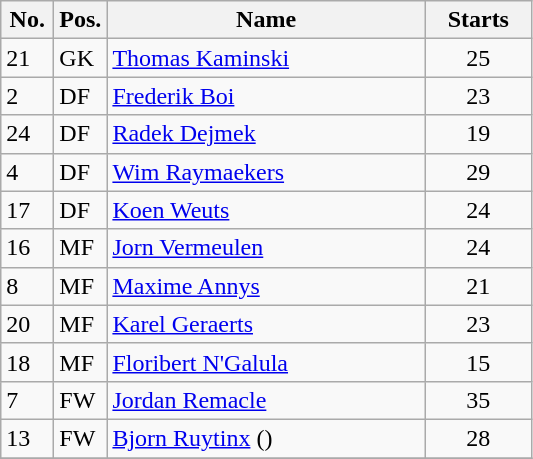<table class="wikitable">
<tr>
<th width=10%>No.</th>
<th width=10%>Pos.</th>
<th width=60%>Name</th>
<th width=20%>Starts</th>
</tr>
<tr>
<td>21</td>
<td>GK</td>
<td> <a href='#'>Thomas Kaminski</a></td>
<td align="center">25</td>
</tr>
<tr>
<td>2</td>
<td>DF</td>
<td> <a href='#'>Frederik Boi</a></td>
<td align="center">23</td>
</tr>
<tr>
<td>24</td>
<td>DF</td>
<td> <a href='#'>Radek Dejmek</a></td>
<td align="center">19</td>
</tr>
<tr>
<td>4</td>
<td>DF</td>
<td> <a href='#'>Wim Raymaekers</a></td>
<td align="center">29</td>
</tr>
<tr>
<td>17</td>
<td>DF</td>
<td> <a href='#'>Koen Weuts</a></td>
<td align="center">24</td>
</tr>
<tr>
<td>16</td>
<td>MF</td>
<td> <a href='#'>Jorn Vermeulen</a></td>
<td align="center">24</td>
</tr>
<tr>
<td>8</td>
<td>MF</td>
<td> <a href='#'>Maxime Annys</a></td>
<td align="center">21</td>
</tr>
<tr>
<td>20</td>
<td>MF</td>
<td> <a href='#'>Karel Geraerts</a></td>
<td align="center">23</td>
</tr>
<tr>
<td>18</td>
<td>MF</td>
<td> <a href='#'>Floribert N'Galula</a></td>
<td align="center">15</td>
</tr>
<tr>
<td>7</td>
<td>FW</td>
<td> <a href='#'>Jordan Remacle</a></td>
<td align="center">35</td>
</tr>
<tr>
<td>13</td>
<td>FW</td>
<td> <a href='#'>Bjorn Ruytinx</a> (<a href='#'></a>)</td>
<td align="center">28</td>
</tr>
<tr>
</tr>
</table>
